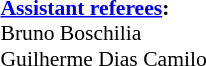<table width=50% style="font-size: 90%">
<tr>
<td><br><strong><a href='#'>Assistant referees</a>:</strong>
<br>Bruno Boschilia 
<br>Guilherme Dias Camilo</td>
</tr>
</table>
